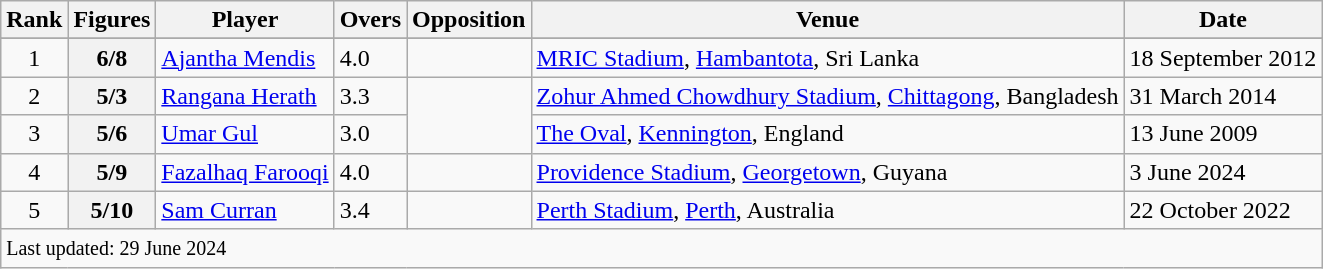<table class="wikitable sortable">
<tr>
<th>Rank</th>
<th>Figures</th>
<th>Player</th>
<th>Overs</th>
<th>Opposition</th>
<th>Venue</th>
<th>Date</th>
</tr>
<tr>
</tr>
<tr>
<td align=center>1</td>
<th scope=row>6/8</th>
<td> <a href='#'>Ajantha Mendis</a></td>
<td>4.0</td>
<td></td>
<td><a href='#'>MRIC Stadium</a>, <a href='#'>Hambantota</a>, Sri Lanka</td>
<td>18 September 2012</td>
</tr>
<tr>
<td align=center>2</td>
<th scope=row>5/3</th>
<td> <a href='#'>Rangana Herath</a></td>
<td>3.3</td>
<td rowspan=2></td>
<td><a href='#'>Zohur Ahmed Chowdhury Stadium</a>, <a href='#'>Chittagong</a>, Bangladesh</td>
<td>31 March 2014</td>
</tr>
<tr>
<td align=center>3</td>
<th scope=row>5/6</th>
<td> <a href='#'>Umar Gul</a></td>
<td>3.0</td>
<td><a href='#'>The Oval</a>, <a href='#'>Kennington</a>, England</td>
<td>13 June 2009</td>
</tr>
<tr>
<td align=center>4</td>
<th scope=row>5/9</th>
<td> <a href='#'>Fazalhaq Farooqi</a></td>
<td>4.0</td>
<td></td>
<td><a href='#'>Providence Stadium</a>, <a href='#'>Georgetown</a>, Guyana</td>
<td>3 June 2024</td>
</tr>
<tr>
<td align=center>5</td>
<th scope=row>5/10</th>
<td> <a href='#'>Sam Curran</a></td>
<td>3.4</td>
<td></td>
<td><a href='#'>Perth Stadium</a>, <a href='#'>Perth</a>, Australia</td>
<td>22 October 2022</td>
</tr>
<tr>
<td colspan="9"><small>Last updated: 29 June 2024</small></td>
</tr>
</table>
